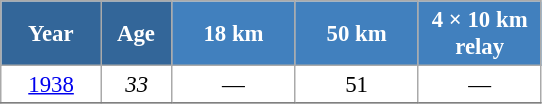<table class="wikitable" style="font-size:95%; text-align:center; border:grey solid 1px; border-collapse:collapse; background:#ffffff;">
<tr>
<th style="background-color:#369; color:white; width:60px;"> Year </th>
<th style="background-color:#369; color:white; width:40px;"> Age </th>
<th style="background-color:#4180be; color:white; width:75px;"> 18 km </th>
<th style="background-color:#4180be; color:white; width:75px;"> 50 km </th>
<th style="background-color:#4180be; color:white; width:75px;"> 4 × 10 km <br> relay </th>
</tr>
<tr>
<td><a href='#'>1938</a></td>
<td><em>33</em></td>
<td>—</td>
<td>51</td>
<td>—</td>
</tr>
<tr>
</tr>
</table>
